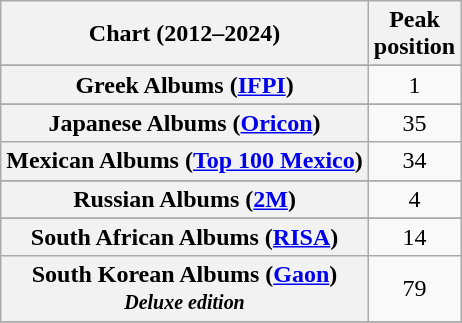<table class="wikitable sortable plainrowheaders" style="text-align:center">
<tr>
<th scope="col">Chart (2012–2024)</th>
<th scope="col">Peak<br>position</th>
</tr>
<tr>
</tr>
<tr>
</tr>
<tr>
</tr>
<tr>
</tr>
<tr>
</tr>
<tr>
</tr>
<tr>
</tr>
<tr>
</tr>
<tr>
</tr>
<tr>
</tr>
<tr>
</tr>
<tr>
</tr>
<tr>
<th scope="row">Greek Albums (<a href='#'>IFPI</a>)</th>
<td>1</td>
</tr>
<tr>
</tr>
<tr>
</tr>
<tr>
</tr>
<tr>
<th scope="row">Japanese Albums (<a href='#'>Oricon</a>)</th>
<td>35</td>
</tr>
<tr>
<th scope="row">Mexican Albums (<a href='#'>Top 100 Mexico</a>)</th>
<td>34</td>
</tr>
<tr>
</tr>
<tr>
</tr>
<tr>
</tr>
<tr>
</tr>
<tr>
<th scope="row">Russian Albums (<a href='#'>2M</a>)</th>
<td>4</td>
</tr>
<tr>
</tr>
<tr>
<th scope="row">South African Albums (<a href='#'>RISA</a>)</th>
<td>14</td>
</tr>
<tr>
<th scope="row">South Korean Albums (<a href='#'>Gaon</a>)<br><em><small>Deluxe edition</small></em></th>
<td>79</td>
</tr>
<tr>
</tr>
<tr>
</tr>
<tr>
</tr>
<tr>
</tr>
<tr>
</tr>
<tr>
</tr>
<tr>
</tr>
<tr>
</tr>
<tr>
</tr>
<tr>
</tr>
<tr>
</tr>
</table>
